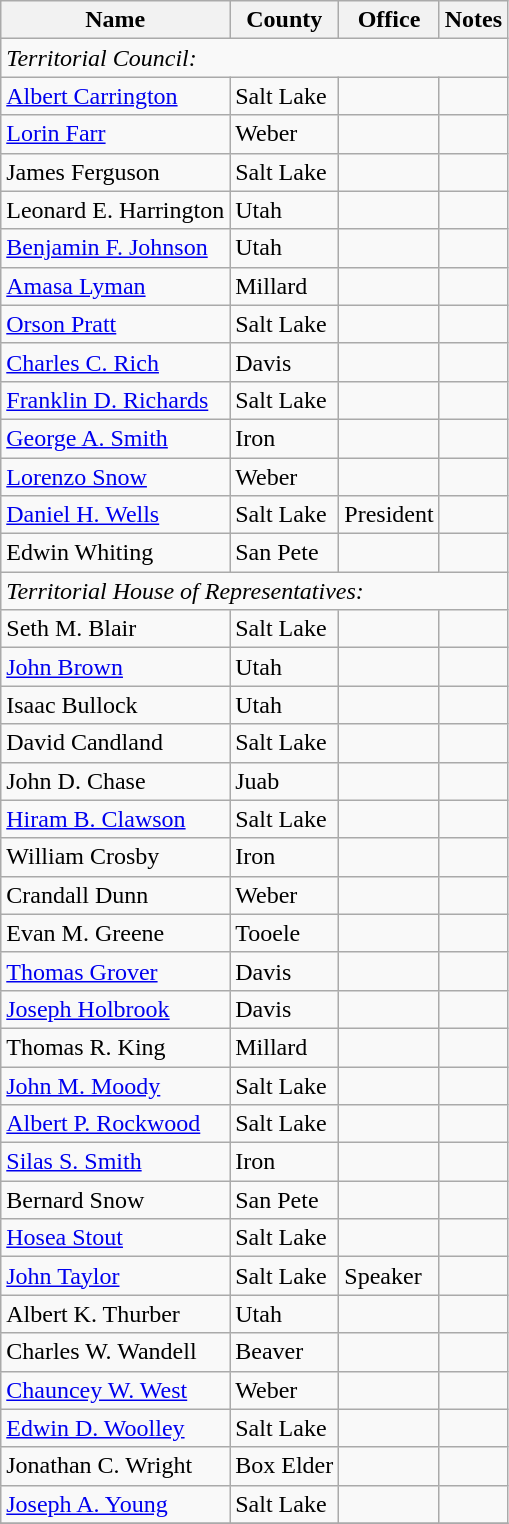<table class="wikitable">
<tr>
<th>Name</th>
<th>County</th>
<th>Office</th>
<th>Notes</th>
</tr>
<tr>
<td colspan=8><em>Territorial Council:</em></td>
</tr>
<tr>
<td><a href='#'>Albert Carrington</a></td>
<td>Salt Lake</td>
<td></td>
<td></td>
</tr>
<tr>
<td><a href='#'>Lorin Farr</a></td>
<td>Weber</td>
<td></td>
<td></td>
</tr>
<tr>
<td>James Ferguson</td>
<td>Salt Lake</td>
<td></td>
<td></td>
</tr>
<tr>
<td>Leonard E. Harrington</td>
<td>Utah</td>
<td></td>
<td></td>
</tr>
<tr>
<td><a href='#'>Benjamin F. Johnson</a></td>
<td>Utah</td>
<td></td>
<td></td>
</tr>
<tr>
<td><a href='#'>Amasa Lyman</a></td>
<td>Millard</td>
<td></td>
<td></td>
</tr>
<tr>
<td><a href='#'>Orson Pratt</a></td>
<td>Salt Lake</td>
<td></td>
<td></td>
</tr>
<tr>
<td><a href='#'>Charles C. Rich</a></td>
<td>Davis</td>
<td></td>
<td></td>
</tr>
<tr>
<td><a href='#'>Franklin D. Richards</a></td>
<td>Salt Lake</td>
<td></td>
<td></td>
</tr>
<tr>
<td><a href='#'>George A. Smith</a></td>
<td>Iron</td>
<td></td>
<td></td>
</tr>
<tr>
<td><a href='#'>Lorenzo Snow</a></td>
<td>Weber</td>
<td></td>
<td></td>
</tr>
<tr>
<td><a href='#'>Daniel H. Wells</a></td>
<td>Salt Lake</td>
<td>President</td>
<td></td>
</tr>
<tr>
<td>Edwin Whiting</td>
<td>San Pete</td>
<td></td>
<td></td>
</tr>
<tr>
<td colspan=8><em>Territorial House of Representatives:</em></td>
</tr>
<tr>
<td>Seth M. Blair</td>
<td>Salt Lake</td>
<td></td>
<td></td>
</tr>
<tr>
<td><a href='#'>John Brown</a></td>
<td>Utah</td>
<td></td>
<td></td>
</tr>
<tr>
<td>Isaac Bullock</td>
<td>Utah</td>
<td></td>
<td></td>
</tr>
<tr>
<td>David Candland</td>
<td>Salt Lake</td>
<td></td>
<td></td>
</tr>
<tr>
<td>John D. Chase</td>
<td>Juab</td>
<td></td>
<td></td>
</tr>
<tr>
<td><a href='#'>Hiram B. Clawson</a></td>
<td>Salt Lake</td>
<td></td>
<td></td>
</tr>
<tr>
<td>William Crosby</td>
<td>Iron</td>
<td></td>
<td></td>
</tr>
<tr>
<td>Crandall Dunn</td>
<td>Weber</td>
<td></td>
<td></td>
</tr>
<tr>
<td>Evan M. Greene</td>
<td>Tooele</td>
<td></td>
<td></td>
</tr>
<tr>
<td><a href='#'>Thomas Grover</a></td>
<td>Davis</td>
<td></td>
<td></td>
</tr>
<tr>
<td><a href='#'>Joseph Holbrook</a></td>
<td>Davis</td>
<td></td>
<td></td>
</tr>
<tr>
<td>Thomas R. King</td>
<td>Millard</td>
<td></td>
<td></td>
</tr>
<tr>
<td><a href='#'>John M. Moody</a></td>
<td>Salt Lake</td>
<td></td>
<td></td>
</tr>
<tr>
<td><a href='#'>Albert P. Rockwood</a></td>
<td>Salt Lake</td>
<td></td>
<td></td>
</tr>
<tr>
<td><a href='#'>Silas S. Smith</a></td>
<td>Iron</td>
<td></td>
<td></td>
</tr>
<tr>
<td>Bernard Snow</td>
<td>San Pete</td>
<td></td>
<td></td>
</tr>
<tr>
<td><a href='#'>Hosea Stout</a></td>
<td>Salt Lake</td>
<td></td>
<td></td>
</tr>
<tr>
<td><a href='#'>John Taylor</a></td>
<td>Salt Lake</td>
<td>Speaker</td>
<td></td>
</tr>
<tr>
<td>Albert K. Thurber</td>
<td>Utah</td>
<td></td>
<td></td>
</tr>
<tr>
<td>Charles W. Wandell</td>
<td>Beaver</td>
<td></td>
<td></td>
</tr>
<tr>
<td><a href='#'>Chauncey W. West</a></td>
<td>Weber</td>
<td></td>
<td></td>
</tr>
<tr>
<td><a href='#'>Edwin D. Woolley</a></td>
<td>Salt Lake</td>
<td></td>
<td></td>
</tr>
<tr>
<td>Jonathan C. Wright</td>
<td>Box Elder</td>
<td></td>
<td></td>
</tr>
<tr>
<td><a href='#'>Joseph A. Young</a></td>
<td>Salt Lake</td>
<td></td>
<td></td>
</tr>
<tr>
</tr>
</table>
